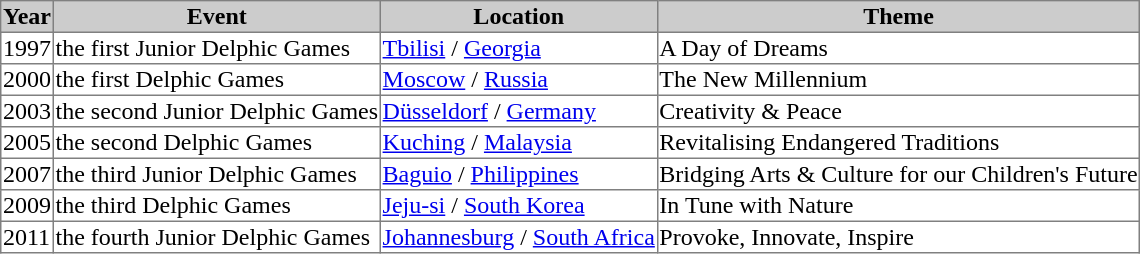<table border="1" style="border-collapse: collapse;">
<tr>
<th bgcolor=#cccccc>Year</th>
<th bgcolor=#cccccc>Event</th>
<th bgcolor=#cccccc>Location</th>
<th bgcolor=#cccccc>Theme</th>
</tr>
<tr>
<td>1997</td>
<td>the first Junior Delphic Games</td>
<td><a href='#'>Tbilisi</a> / <a href='#'>Georgia</a></td>
<td>A Day of Dreams</td>
</tr>
<tr>
<td>2000</td>
<td>the first Delphic Games</td>
<td><a href='#'>Moscow</a> / <a href='#'>Russia</a></td>
<td>The New Millennium</td>
</tr>
<tr>
<td>2003</td>
<td>the second Junior Delphic Games</td>
<td><a href='#'>Düsseldorf</a> / <a href='#'>Germany</a></td>
<td>Creativity & Peace</td>
</tr>
<tr>
<td>2005</td>
<td>the second Delphic Games</td>
<td><a href='#'>Kuching</a> / <a href='#'>Malaysia</a></td>
<td>Revitalising Endangered Traditions</td>
</tr>
<tr>
<td>2007</td>
<td>the third Junior Delphic Games</td>
<td><a href='#'>Baguio</a> / <a href='#'>Philippines</a></td>
<td>Bridging Arts & Culture for our Children's Future</td>
</tr>
<tr>
<td>2009</td>
<td>the third Delphic Games</td>
<td><a href='#'>Jeju-si</a> / <a href='#'>South Korea</a></td>
<td>In Tune with Nature</td>
</tr>
<tr>
<td>2011</td>
<td>the fourth Junior Delphic Games</td>
<td><a href='#'>Johannesburg</a> / <a href='#'>South Africa</a></td>
<td>Provoke, Innovate, Inspire</td>
</tr>
</table>
